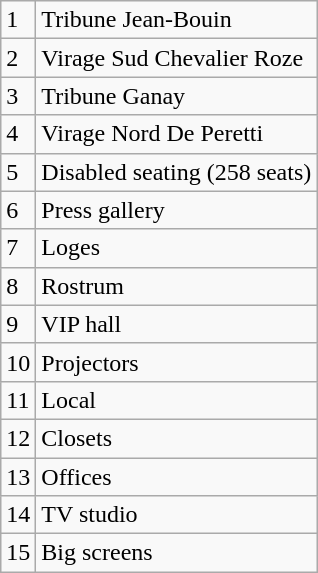<table class="wikitable" align=>
<tr>
<td>1</td>
<td>Tribune Jean-Bouin</td>
</tr>
<tr>
<td>2</td>
<td>Virage Sud Chevalier Roze</td>
</tr>
<tr>
<td>3</td>
<td>Tribune Ganay</td>
</tr>
<tr>
<td>4</td>
<td>Virage Nord De Peretti</td>
</tr>
<tr>
<td>5</td>
<td>Disabled seating (258 seats)</td>
</tr>
<tr>
<td>6</td>
<td>Press gallery</td>
</tr>
<tr>
<td>7</td>
<td>Loges</td>
</tr>
<tr>
<td>8</td>
<td>Rostrum</td>
</tr>
<tr>
<td>9</td>
<td>VIP hall</td>
</tr>
<tr>
<td>10</td>
<td>Projectors</td>
</tr>
<tr>
<td>11</td>
<td>Local</td>
</tr>
<tr>
<td>12</td>
<td>Closets</td>
</tr>
<tr>
<td>13</td>
<td>Offices</td>
</tr>
<tr>
<td>14</td>
<td>TV studio</td>
</tr>
<tr>
<td>15</td>
<td>Big screens</td>
</tr>
</table>
